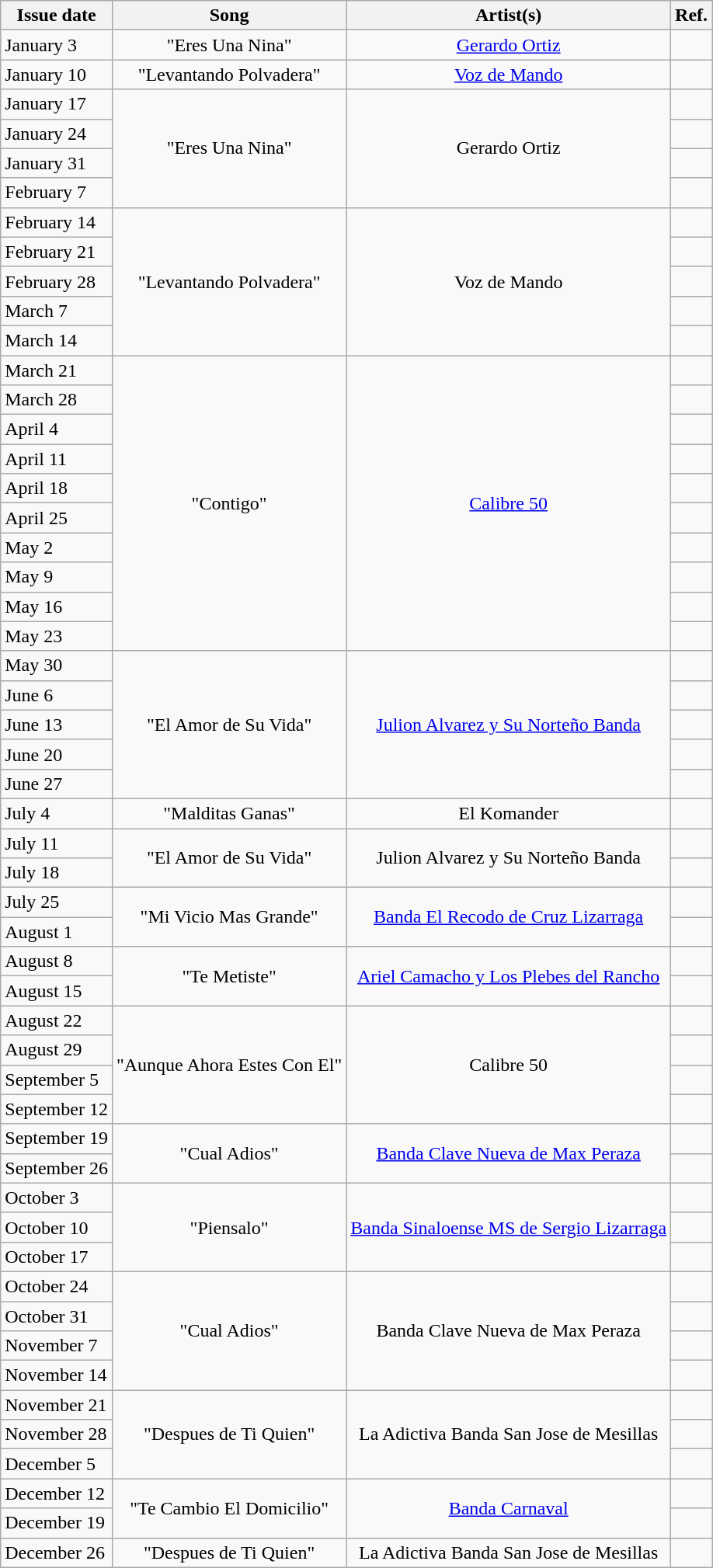<table class="wikitable">
<tr>
<th>Issue date</th>
<th>Song</th>
<th>Artist(s)</th>
<th>Ref.</th>
</tr>
<tr>
<td>January 3</td>
<td style="text-align: center;">"Eres Una Nina"</td>
<td style="text-align: center;"><a href='#'>Gerardo Ortiz</a></td>
<td style="text-align: center;"></td>
</tr>
<tr>
<td>January 10</td>
<td style="text-align: center;">"Levantando Polvadera"</td>
<td style="text-align: center;"><a href='#'>Voz de Mando</a></td>
<td style="text-align: center;"></td>
</tr>
<tr>
<td>January 17</td>
<td style="text-align: center;"rowspan=4>"Eres Una Nina"</td>
<td style="text-align: center;"rowspan=4>Gerardo Ortiz</td>
<td style="text-align: center;"></td>
</tr>
<tr>
<td>January 24</td>
<td style="text-align: center;"></td>
</tr>
<tr>
<td>January 31</td>
<td style="text-align: center;"></td>
</tr>
<tr>
<td>February 7</td>
<td style="text-align: center;"></td>
</tr>
<tr>
<td>February 14</td>
<td style="text-align: center;"rowspan=5>"Levantando Polvadera"</td>
<td style="text-align: center;"rowspan=5>Voz de Mando</td>
<td style="text-align: center;"></td>
</tr>
<tr>
<td>February 21</td>
<td style="text-align: center;"></td>
</tr>
<tr>
<td>February 28</td>
<td style="text-align: center;"></td>
</tr>
<tr>
<td>March 7</td>
<td style="text-align: center;"></td>
</tr>
<tr>
<td>March 14</td>
<td style="text-align: center;"></td>
</tr>
<tr>
<td>March 21</td>
<td style="text-align: center;"rowspan=10>"Contigo"</td>
<td style="text-align: center;"rowspan=10><a href='#'>Calibre 50</a></td>
<td style="text-align: center;"></td>
</tr>
<tr>
<td>March 28</td>
<td style="text-align: center;"></td>
</tr>
<tr>
<td>April 4</td>
<td style="text-align: center;"></td>
</tr>
<tr>
<td>April 11</td>
<td style="text-align: center;"></td>
</tr>
<tr>
<td>April 18</td>
<td style="text-align: center;"></td>
</tr>
<tr>
<td>April 25</td>
<td style="text-align: center;"></td>
</tr>
<tr>
<td>May 2</td>
<td style="text-align: center;"></td>
</tr>
<tr>
<td>May 9</td>
<td style="text-align: center;"></td>
</tr>
<tr>
<td>May 16</td>
<td style="text-align: center;"></td>
</tr>
<tr>
<td>May 23</td>
<td style="text-align: center;"></td>
</tr>
<tr>
<td>May 30</td>
<td style="text-align: center;"rowspan=5>"El Amor de Su Vida"</td>
<td style="text-align: center;"rowspan=5><a href='#'>Julion Alvarez y Su Norteño Banda</a></td>
<td style="text-align: center;"></td>
</tr>
<tr>
<td>June 6</td>
<td style="text-align: center;"></td>
</tr>
<tr>
<td>June 13</td>
<td style="text-align: center;"></td>
</tr>
<tr>
<td>June 20</td>
<td style="text-align: center;"></td>
</tr>
<tr>
<td>June 27</td>
<td style="text-align: center;"></td>
</tr>
<tr>
<td>July 4</td>
<td style="text-align: center;">"Malditas Ganas"</td>
<td style="text-align: center;">El Komander</td>
<td style="text-align: center;"></td>
</tr>
<tr>
<td>July 11</td>
<td style="text-align: center;"rowspan=2>"El Amor de Su Vida"</td>
<td style="text-align: center;"rowspan=2>Julion Alvarez y Su Norteño Banda</td>
<td style="text-align: center;"></td>
</tr>
<tr>
<td>July 18</td>
<td style="text-align: center;"></td>
</tr>
<tr>
<td>July 25</td>
<td style="text-align: center;"rowspan=2>"Mi Vicio Mas Grande"</td>
<td style="text-align: center;"rowspan=2><a href='#'>Banda El Recodo de Cruz Lizarraga</a></td>
<td style="text-align: center;"></td>
</tr>
<tr>
<td>August 1</td>
<td style="text-align: center;"></td>
</tr>
<tr>
<td>August 8</td>
<td style="text-align: center;"rowspan="2">"Te Metiste"</td>
<td style="text-align: center;"rowspan="2"><a href='#'>Ariel Camacho y Los Plebes del Rancho</a></td>
<td style="text-align: center;"></td>
</tr>
<tr>
<td>August 15</td>
<td style="text-align: center;"></td>
</tr>
<tr>
<td>August 22</td>
<td style="text-align: center;"rowspan=4>"Aunque Ahora Estes Con El"</td>
<td style="text-align: center;"rowspan=4>Calibre 50</td>
<td style="text-align: center;"></td>
</tr>
<tr>
<td>August 29</td>
<td style="text-align: center;"></td>
</tr>
<tr>
<td>September 5</td>
<td style="text-align: center;"></td>
</tr>
<tr>
<td>September 12</td>
<td style="text-align: center;"></td>
</tr>
<tr>
<td>September 19</td>
<td style="text-align: center;"rowspan=2>"Cual Adios"</td>
<td style="text-align: center;"rowspan=2><a href='#'>Banda Clave Nueva de Max Peraza</a></td>
<td style="text-align: center;"></td>
</tr>
<tr>
<td>September 26</td>
<td style="text-align: center;"></td>
</tr>
<tr>
<td>October 3</td>
<td style="text-align: center;"rowspan=3>"Piensalo"</td>
<td style="text-align: center;"rowspan=3><a href='#'>Banda Sinaloense MS de Sergio Lizarraga</a></td>
<td style="text-align: center;"></td>
</tr>
<tr>
<td>October 10</td>
<td style="text-align: center;"></td>
</tr>
<tr>
<td>October 17</td>
<td style="text-align: center;"></td>
</tr>
<tr>
<td>October 24</td>
<td style="text-align: center;"rowspan=4>"Cual Adios"</td>
<td style="text-align: center;"rowspan=4>Banda Clave Nueva de Max Peraza</td>
<td style="text-align: center;"></td>
</tr>
<tr>
<td>October 31</td>
<td style="text-align: center;"></td>
</tr>
<tr>
<td>November 7</td>
<td style="text-align: center;"></td>
</tr>
<tr>
<td>November 14</td>
<td style="text-align: center;"></td>
</tr>
<tr>
<td>November 21</td>
<td style="text-align: center;"rowspan=3>"Despues de Ti Quien"</td>
<td style="text-align: center;"rowspan=3>La Adictiva Banda San Jose de Mesillas</td>
<td style="text-align: center;"></td>
</tr>
<tr>
<td>November 28</td>
<td style="text-align: center;"></td>
</tr>
<tr>
<td>December 5</td>
<td style="text-align: center;"></td>
</tr>
<tr>
<td>December 12</td>
<td style="text-align: center;"rowspan=2>"Te Cambio El Domicilio"</td>
<td style="text-align: center;"rowspan=2><a href='#'>Banda Carnaval</a></td>
<td style="text-align: center;"></td>
</tr>
<tr>
<td>December 19</td>
<td style="text-align: center;"></td>
</tr>
<tr>
<td>December 26</td>
<td style="text-align: center;">"Despues de Ti Quien"</td>
<td style="text-align: center;">La Adictiva Banda San Jose de Mesillas</td>
<td style="text-align: center;"></td>
</tr>
</table>
